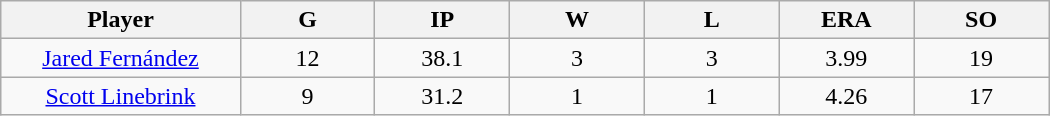<table class="wikitable sortable">
<tr>
<th bgcolor="#DDDDFF" width="16%">Player</th>
<th bgcolor="#DDDDFF" width="9%">G</th>
<th bgcolor="#DDDDFF" width="9%">IP</th>
<th bgcolor="#DDDDFF" width="9%">W</th>
<th bgcolor="#DDDDFF" width="9%">L</th>
<th bgcolor="#DDDDFF" width="9%">ERA</th>
<th bgcolor="#DDDDFF" width="9%">SO</th>
</tr>
<tr align=center>
<td><a href='#'>Jared Fernández</a></td>
<td>12</td>
<td>38.1</td>
<td>3</td>
<td>3</td>
<td>3.99</td>
<td>19</td>
</tr>
<tr align=center>
<td><a href='#'>Scott Linebrink</a></td>
<td>9</td>
<td>31.2</td>
<td>1</td>
<td>1</td>
<td>4.26</td>
<td>17</td>
</tr>
</table>
